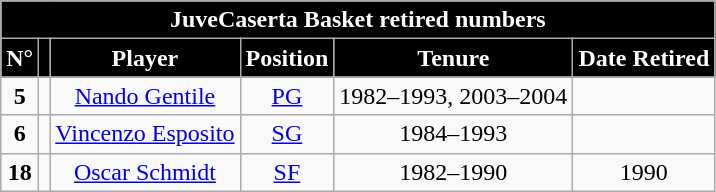<table class="wikitable" style="text-align:center">
<tr>
<td colspan="6" style="background:black; color:#FFFFFF;"><strong>JuveCaserta Basket retired numbers</strong></td>
</tr>
<tr>
<th style="background:black; color:white;">N°</th>
<th style="background:black; color:white;"></th>
<th style="background:black; color:white;">Player</th>
<th style="background:black; color:white;">Position</th>
<th style="background:black; color:white;">Tenure</th>
<th style="background:black; color:white;">Date Retired</th>
</tr>
<tr>
<td><strong>5</strong></td>
<td></td>
<td><a href='#'>Nando Gentile</a></td>
<td><a href='#'>PG</a></td>
<td>1982–1993, 2003–2004</td>
<td></td>
</tr>
<tr>
<td><strong>6</strong></td>
<td></td>
<td><a href='#'>Vincenzo Esposito</a></td>
<td><a href='#'>SG</a></td>
<td>1984–1993</td>
<td></td>
</tr>
<tr>
<td><strong>18</strong></td>
<td></td>
<td><a href='#'>Oscar Schmidt</a></td>
<td><a href='#'>SF</a></td>
<td>1982–1990</td>
<td>1990</td>
</tr>
</table>
